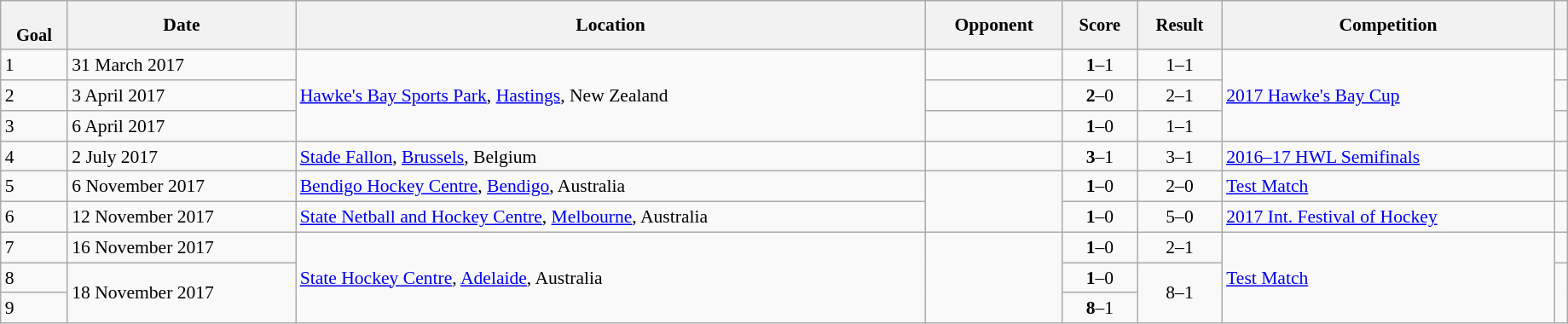<table class="wikitable sortable" style="font-size:90%" width=97%>
<tr>
<th style="font-size:95%;" data-sort-type=number><br>Goal</th>
<th align=center>Date</th>
<th>Location</th>
<th width=100>Opponent</th>
<th data-sort-type="number" style="font-size:95%">Score</th>
<th data-sort-type="number" style="font-size:95%">Result</th>
<th>Competition</th>
<th></th>
</tr>
<tr>
<td>1</td>
<td>31 March 2017</td>
<td rowspan=3><a href='#'>Hawke's Bay Sports Park</a>, <a href='#'>Hastings</a>, New Zealand</td>
<td></td>
<td align="center"><strong>1</strong>–1</td>
<td align="center">1–1</td>
<td rowspan=3><a href='#'>2017 Hawke's Bay Cup</a></td>
<td></td>
</tr>
<tr>
<td>2</td>
<td>3 April 2017</td>
<td></td>
<td align="center"><strong>2</strong>–0</td>
<td align="center">2–1</td>
<td></td>
</tr>
<tr>
<td>3</td>
<td>6 April 2017</td>
<td></td>
<td align="center"><strong>1</strong>–0</td>
<td align="center">1–1</td>
<td></td>
</tr>
<tr>
<td>4</td>
<td>2 July 2017</td>
<td><a href='#'>Stade Fallon</a>, <a href='#'>Brussels</a>, Belgium</td>
<td></td>
<td align="center"><strong>3</strong>–1</td>
<td align="center">3–1</td>
<td><a href='#'>2016–17 HWL Semifinals</a></td>
<td></td>
</tr>
<tr>
<td>5</td>
<td>6 November 2017</td>
<td><a href='#'>Bendigo Hockey Centre</a>, <a href='#'>Bendigo</a>, Australia</td>
<td rowspan=2></td>
<td align="center"><strong>1</strong>–0</td>
<td align="center">2–0</td>
<td><a href='#'>Test Match</a></td>
<td></td>
</tr>
<tr>
<td>6</td>
<td>12 November 2017</td>
<td><a href='#'>State Netball and Hockey Centre</a>, <a href='#'>Melbourne</a>, Australia</td>
<td align="center"><strong>1</strong>–0</td>
<td align="center">5–0</td>
<td><a href='#'>2017 Int. Festival of Hockey</a></td>
<td></td>
</tr>
<tr>
<td>7</td>
<td>16 November 2017</td>
<td rowspan=3><a href='#'>State Hockey Centre</a>, <a href='#'>Adelaide</a>, Australia</td>
<td rowspan=3></td>
<td align="center"><strong>1</strong>–0</td>
<td align="center">2–1</td>
<td rowspan=3><a href='#'>Test Match</a></td>
<td></td>
</tr>
<tr>
<td>8</td>
<td rowspan=2>18 November 2017</td>
<td align="center"><strong>1</strong>–0</td>
<td rowspan=2; align="center">8–1</td>
<td rowspan=2></td>
</tr>
<tr>
<td>9</td>
<td align="center"><strong>8</strong>–1</td>
</tr>
</table>
